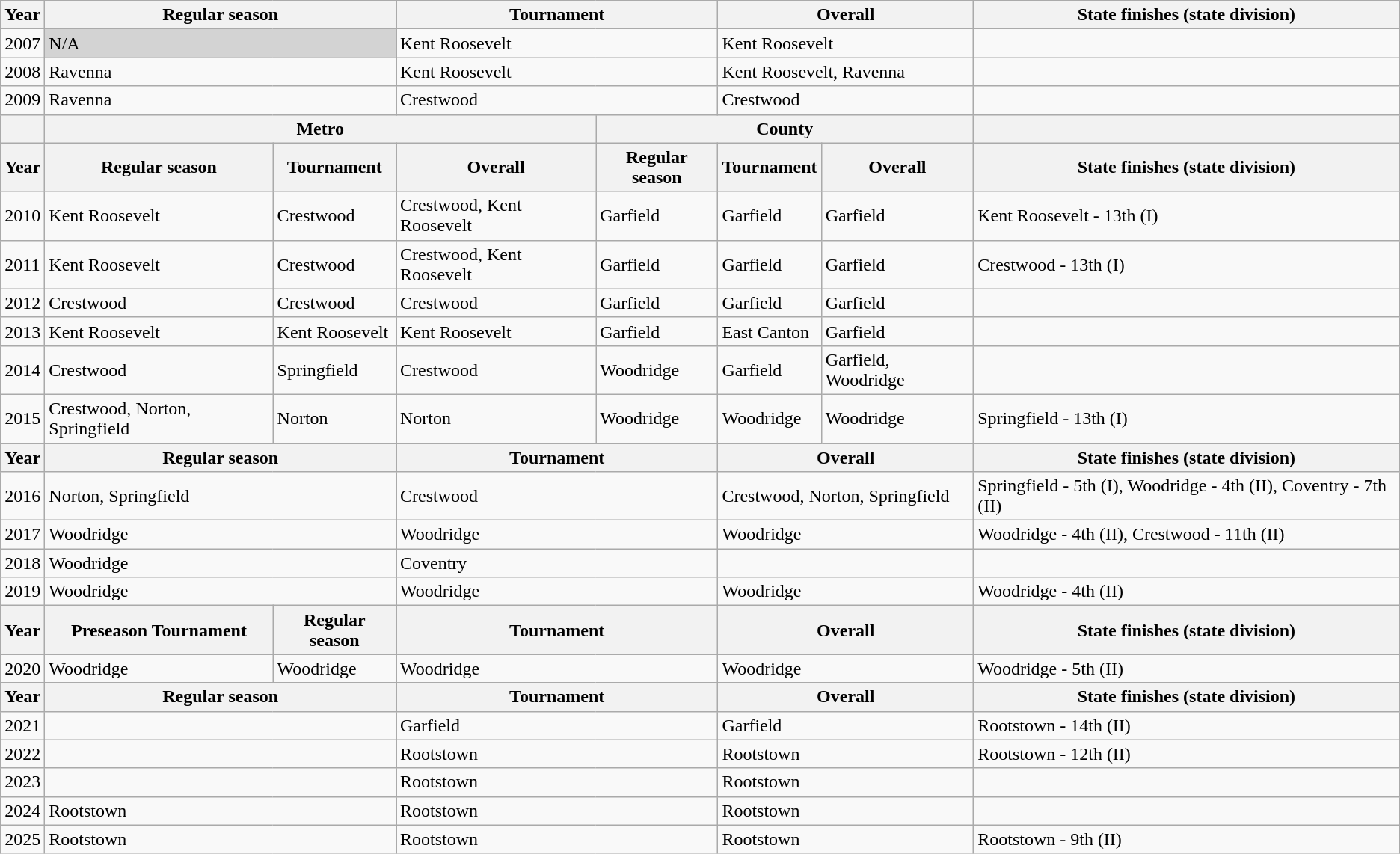<table class="wikitable">
<tr>
<th>Year</th>
<th colspan=2>Regular season</th>
<th colspan=2>Tournament</th>
<th colspan=2>Overall</th>
<th>State finishes (state division)</th>
</tr>
<tr>
<td>2007</td>
<td colspan=2 bgcolor=lightgrey>N/A</td>
<td colspan=2>Kent Roosevelt</td>
<td colspan=2>Kent Roosevelt</td>
<td></td>
</tr>
<tr>
<td>2008</td>
<td colspan=2>Ravenna</td>
<td colspan=2>Kent Roosevelt</td>
<td colspan=2>Kent Roosevelt, Ravenna</td>
<td></td>
</tr>
<tr>
<td>2009</td>
<td colspan=2>Ravenna</td>
<td colspan=2>Crestwood</td>
<td colspan=2>Crestwood</td>
<td></td>
</tr>
<tr>
<th></th>
<th colspan=3>Metro</th>
<th colspan=3>County</th>
<th></th>
</tr>
<tr>
<th>Year</th>
<th>Regular season</th>
<th>Tournament</th>
<th>Overall</th>
<th>Regular season</th>
<th>Tournament</th>
<th>Overall</th>
<th>State finishes (state division)</th>
</tr>
<tr>
<td>2010</td>
<td>Kent Roosevelt</td>
<td>Crestwood</td>
<td>Crestwood, Kent Roosevelt</td>
<td>Garfield</td>
<td>Garfield</td>
<td>Garfield</td>
<td>Kent Roosevelt - 13th (I)</td>
</tr>
<tr>
<td>2011</td>
<td>Kent Roosevelt</td>
<td>Crestwood</td>
<td>Crestwood, Kent Roosevelt</td>
<td>Garfield</td>
<td>Garfield</td>
<td>Garfield</td>
<td>Crestwood - 13th (I)</td>
</tr>
<tr>
<td>2012</td>
<td>Crestwood</td>
<td>Crestwood</td>
<td>Crestwood</td>
<td>Garfield</td>
<td>Garfield</td>
<td>Garfield</td>
<td></td>
</tr>
<tr>
<td>2013</td>
<td>Kent Roosevelt</td>
<td>Kent Roosevelt</td>
<td>Kent Roosevelt</td>
<td>Garfield</td>
<td>East Canton</td>
<td>Garfield</td>
<td></td>
</tr>
<tr>
<td>2014</td>
<td>Crestwood</td>
<td>Springfield</td>
<td>Crestwood</td>
<td>Woodridge</td>
<td>Garfield</td>
<td>Garfield, Woodridge</td>
<td></td>
</tr>
<tr>
<td>2015</td>
<td>Crestwood, Norton, Springfield</td>
<td>Norton</td>
<td>Norton</td>
<td>Woodridge</td>
<td>Woodridge</td>
<td>Woodridge</td>
<td>Springfield - 13th (I)</td>
</tr>
<tr>
<th>Year</th>
<th colspan=2>Regular season</th>
<th colspan=2>Tournament</th>
<th colspan=2>Overall</th>
<th>State finishes (state division)</th>
</tr>
<tr>
<td>2016</td>
<td colspan="2">Norton, Springfield</td>
<td colspan="2">Crestwood</td>
<td colspan="2">Crestwood, Norton, Springfield</td>
<td>Springfield - 5th (I), Woodridge - 4th (II), Coventry - 7th (II)</td>
</tr>
<tr>
<td>2017</td>
<td colspan="2">Woodridge</td>
<td colspan="2">Woodridge</td>
<td colspan="2">Woodridge</td>
<td>Woodridge - 4th (II), Crestwood - 11th (II)</td>
</tr>
<tr>
<td>2018</td>
<td colspan="2">Woodridge</td>
<td colspan="2">Coventry</td>
<td colspan="2"></td>
<td></td>
</tr>
<tr>
<td>2019</td>
<td colspan="2">Woodridge</td>
<td colspan="2">Woodridge</td>
<td colspan="2">Woodridge</td>
<td>Woodridge - 4th (II)</td>
</tr>
<tr>
<th>Year</th>
<th>Preseason Tournament</th>
<th>Regular season</th>
<th colspan=2>Tournament</th>
<th colspan=2>Overall</th>
<th>State finishes (state division)</th>
</tr>
<tr>
<td>2020</td>
<td>Woodridge</td>
<td>Woodridge</td>
<td colspan="2">Woodridge</td>
<td colspan="2">Woodridge</td>
<td>Woodridge - 5th (II)</td>
</tr>
<tr>
<th>Year</th>
<th colspan=2>Regular season</th>
<th colspan=2>Tournament</th>
<th colspan=2>Overall</th>
<th>State finishes (state division)</th>
</tr>
<tr>
<td>2021</td>
<td colspan="2"></td>
<td colspan="2">Garfield</td>
<td colspan="2">Garfield</td>
<td>Rootstown - 14th (II)</td>
</tr>
<tr>
<td>2022</td>
<td colspan="2"></td>
<td colspan="2">Rootstown</td>
<td colspan="2">Rootstown</td>
<td>Rootstown - 12th (II)</td>
</tr>
<tr>
<td>2023</td>
<td colspan="2"></td>
<td colspan="2">Rootstown</td>
<td colspan="2">Rootstown</td>
<td></td>
</tr>
<tr>
<td>2024</td>
<td colspan="2">Rootstown</td>
<td colspan="2">Rootstown</td>
<td colspan="2">Rootstown</td>
<td></td>
</tr>
<tr>
<td>2025</td>
<td colspan="2">Rootstown</td>
<td colspan="2">Rootstown</td>
<td colspan="2">Rootstown</td>
<td>Rootstown - 9th (II)</td>
</tr>
</table>
